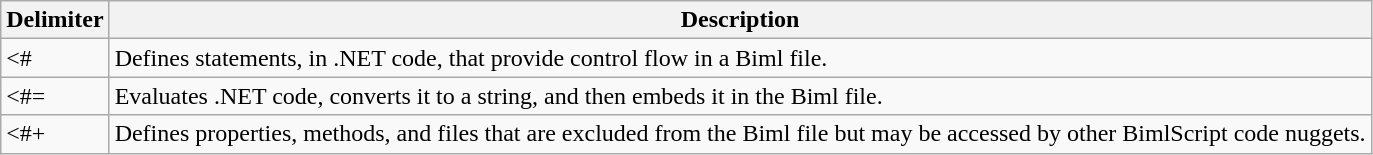<table class="wikitable">
<tr>
<th>Delimiter</th>
<th>Description</th>
</tr>
<tr>
<td><#</td>
<td>Defines statements, in .NET code, that provide control flow in a Biml file.</td>
</tr>
<tr>
<td><#=</td>
<td>Evaluates .NET code, converts it to a string, and then embeds it in the Biml file.</td>
</tr>
<tr>
<td><#+</td>
<td>Defines properties, methods, and files that are excluded from the Biml file but may be accessed by other BimlScript code nuggets.</td>
</tr>
</table>
